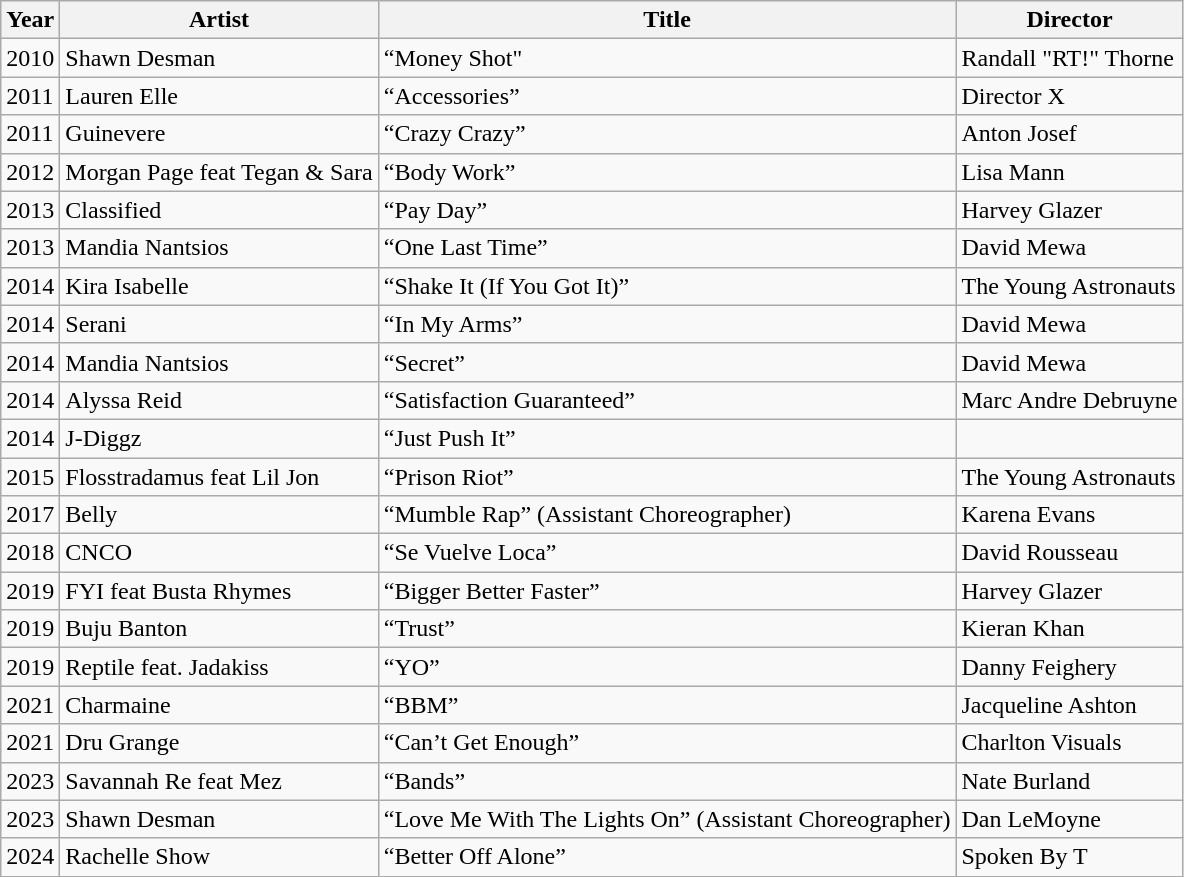<table class="wikitable">
<tr>
<th>Year</th>
<th>Artist</th>
<th>Title</th>
<th>Director</th>
</tr>
<tr>
<td>2010</td>
<td>Shawn Desman</td>
<td>“Money  Shot"</td>
<td>Randall  "RT!" Thorne</td>
</tr>
<tr>
<td>2011</td>
<td>Lauren Elle</td>
<td>“Accessories”</td>
<td>Director X</td>
</tr>
<tr>
<td>2011</td>
<td>Guinevere</td>
<td>“Crazy  Crazy”</td>
<td>Anton Josef</td>
</tr>
<tr>
<td>2012</td>
<td>Morgan Page  feat Tegan & Sara</td>
<td>“Body  Work”</td>
<td>Lisa Mann</td>
</tr>
<tr>
<td>2013</td>
<td>Classified</td>
<td>“Pay  Day”</td>
<td>Harvey Glazer</td>
</tr>
<tr>
<td>2013</td>
<td>Mandia  Nantsios</td>
<td>“One Last  Time”</td>
<td>David Mewa</td>
</tr>
<tr>
<td>2014</td>
<td>Kira Isabelle</td>
<td>“Shake It (If  You Got It)”</td>
<td>The Young Astronauts</td>
</tr>
<tr>
<td>2014</td>
<td>Serani</td>
<td>“In My  Arms”</td>
<td>David Mewa</td>
</tr>
<tr>
<td>2014</td>
<td>Mandia  Nantsios</td>
<td>“Secret”</td>
<td>David Mewa</td>
</tr>
<tr>
<td>2014</td>
<td>Alyssa Reid</td>
<td>“Satisfaction  Guaranteed”</td>
<td>Marc Andre  Debruyne</td>
</tr>
<tr>
<td>2014</td>
<td>J-Diggz</td>
<td>“Just Push  It”</td>
<td></td>
</tr>
<tr>
<td>2015</td>
<td>Flosstradamus  feat Lil Jon</td>
<td>“Prison Riot”</td>
<td>The Young Astronauts</td>
</tr>
<tr>
<td>2017</td>
<td>Belly</td>
<td>“Mumble Rap”  (Assistant Choreographer)</td>
<td>Karena Evans</td>
</tr>
<tr>
<td>2018</td>
<td>CNCO</td>
<td>“Se Vuelve  Loca”</td>
<td>David Rousseau</td>
</tr>
<tr>
<td>2019</td>
<td>FYI feat Busta  Rhymes</td>
<td>“Bigger Better  Faster”</td>
<td>Harvey Glazer</td>
</tr>
<tr>
<td>2019</td>
<td>Buju  Banton</td>
<td>“Trust”</td>
<td>Kieran Khan</td>
</tr>
<tr>
<td>2019</td>
<td>Reptile feat.  Jadakiss</td>
<td>“YO”</td>
<td>Danny Feighery</td>
</tr>
<tr>
<td>2021</td>
<td>Charmaine</td>
<td>“BBM”</td>
<td>Jacqueline  Ashton</td>
</tr>
<tr>
<td>2021</td>
<td>Dru Grange</td>
<td>“Can’t Get  Enough”</td>
<td>Charlton  Visuals</td>
</tr>
<tr>
<td>2023</td>
<td>Savannah Re  feat Mez</td>
<td>“Bands”</td>
<td>Nate Burland</td>
</tr>
<tr>
<td>2023</td>
<td>Shawn Desman</td>
<td>“Love Me With  The Lights On”  (Assistant Choreographer)</td>
<td>Dan LeMoyne</td>
</tr>
<tr>
<td>2024</td>
<td>Rachelle Show</td>
<td>“Better Off  Alone”</td>
<td>Spoken By T</td>
</tr>
</table>
